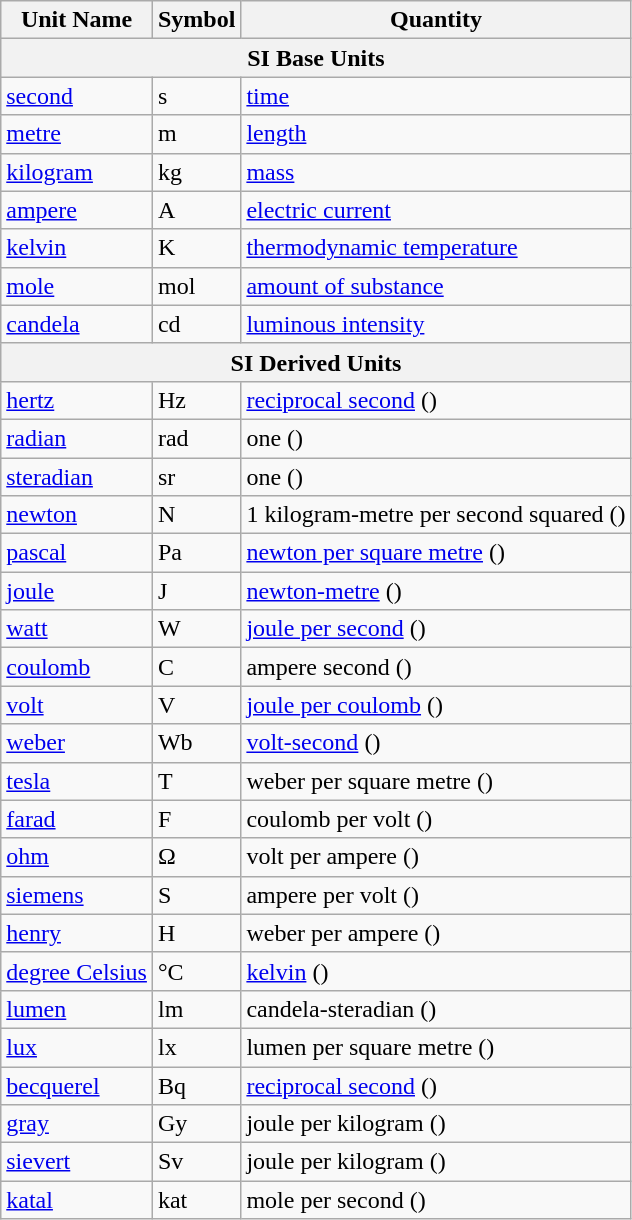<table class="wikitable">
<tr>
<th>Unit Name</th>
<th>Symbol</th>
<th>Quantity</th>
</tr>
<tr>
<th colspan="3">SI Base Units</th>
</tr>
<tr>
<td><a href='#'>second</a></td>
<td>s</td>
<td><a href='#'>time</a></td>
</tr>
<tr>
<td><a href='#'>metre</a></td>
<td>m</td>
<td><a href='#'>length</a></td>
</tr>
<tr>
<td><a href='#'>kilogram</a></td>
<td>kg</td>
<td><a href='#'>mass</a></td>
</tr>
<tr>
<td><a href='#'>ampere</a></td>
<td>A</td>
<td><a href='#'>electric current</a></td>
</tr>
<tr>
<td><a href='#'>kelvin</a></td>
<td>K</td>
<td><a href='#'>thermodynamic temperature</a></td>
</tr>
<tr>
<td><a href='#'>mole</a></td>
<td>mol</td>
<td><a href='#'>amount of substance</a></td>
</tr>
<tr>
<td><a href='#'>candela</a></td>
<td>cd</td>
<td><a href='#'>luminous intensity</a></td>
</tr>
<tr>
<th colspan="3">SI Derived Units</th>
</tr>
<tr>
<td><a href='#'>hertz</a></td>
<td>Hz</td>
<td><a href='#'>reciprocal second</a> ()</td>
</tr>
<tr>
<td><a href='#'>radian</a></td>
<td>rad</td>
<td>one ()</td>
</tr>
<tr>
<td><a href='#'>steradian</a></td>
<td>sr</td>
<td>one ()</td>
</tr>
<tr>
<td><a href='#'>newton</a></td>
<td>N</td>
<td>1 kilogram-metre per second squared ()</td>
</tr>
<tr>
<td><a href='#'>pascal</a></td>
<td>Pa</td>
<td><a href='#'>newton per square metre</a> ()</td>
</tr>
<tr>
<td><a href='#'>joule</a></td>
<td>J</td>
<td><a href='#'>newton-metre</a> ()</td>
</tr>
<tr>
<td><a href='#'>watt</a></td>
<td>W</td>
<td><a href='#'>joule per second</a> ()</td>
</tr>
<tr>
<td><a href='#'>coulomb</a></td>
<td>C</td>
<td>ampere second ()</td>
</tr>
<tr>
<td><a href='#'>volt</a></td>
<td>V</td>
<td><a href='#'>joule per coulomb</a> ()</td>
</tr>
<tr>
<td><a href='#'>weber</a></td>
<td>Wb</td>
<td><a href='#'>volt-second</a> ()</td>
</tr>
<tr>
<td><a href='#'>tesla</a></td>
<td>T</td>
<td>weber per square metre ()</td>
</tr>
<tr>
<td><a href='#'>farad</a></td>
<td>F</td>
<td>coulomb per volt ()</td>
</tr>
<tr>
<td><a href='#'>ohm</a></td>
<td>Ω</td>
<td>volt per ampere ()</td>
</tr>
<tr>
<td><a href='#'>siemens</a></td>
<td>S</td>
<td>ampere per volt ()</td>
</tr>
<tr>
<td><a href='#'>henry</a></td>
<td>H</td>
<td>weber per ampere ()</td>
</tr>
<tr>
<td><a href='#'>degree Celsius</a></td>
<td>°C</td>
<td><a href='#'>kelvin</a> ()</td>
</tr>
<tr>
<td><a href='#'>lumen</a></td>
<td>lm</td>
<td>candela-steradian ()</td>
</tr>
<tr>
<td><a href='#'>lux</a></td>
<td>lx</td>
<td>lumen per square metre ()</td>
</tr>
<tr>
<td><a href='#'>becquerel</a></td>
<td>Bq</td>
<td><a href='#'>reciprocal second</a> ()</td>
</tr>
<tr>
<td><a href='#'>gray</a></td>
<td>Gy</td>
<td>joule per kilogram ()</td>
</tr>
<tr>
<td><a href='#'>sievert</a></td>
<td>Sv</td>
<td>joule per kilogram ()</td>
</tr>
<tr>
<td><a href='#'>katal</a></td>
<td>kat</td>
<td>mole per second ()</td>
</tr>
</table>
